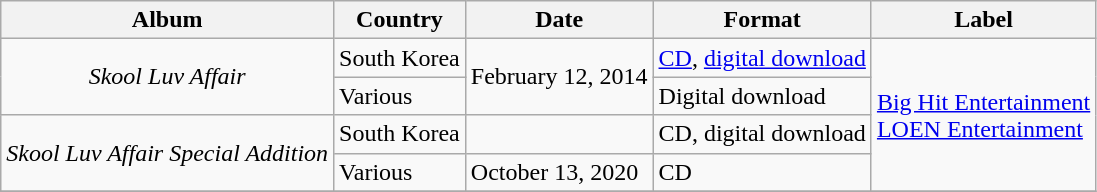<table class="wikitable">
<tr>
<th>Album</th>
<th>Country</th>
<th>Date</th>
<th>Format</th>
<th>Label</th>
</tr>
<tr>
<td rowspan="2" style="text-align:center;"><em>Skool Luv Affair</em></td>
<td>South Korea</td>
<td rowspan="2" style="text-align:center;">February 12, 2014</td>
<td><a href='#'>CD</a>, <a href='#'>digital download</a></td>
<td rowspan="4"><a href='#'>Big Hit Entertainment</a><br><a href='#'>LOEN Entertainment</a></td>
</tr>
<tr>
<td>Various</td>
<td>Digital download</td>
</tr>
<tr>
<td rowspan="2" style="text-align:center;"><em>Skool Luv Affair Special Addition</em></td>
<td>South Korea</td>
<td></td>
<td>CD, digital download</td>
</tr>
<tr>
<td>Various</td>
<td>October 13, 2020</td>
<td>CD</td>
</tr>
<tr>
</tr>
</table>
